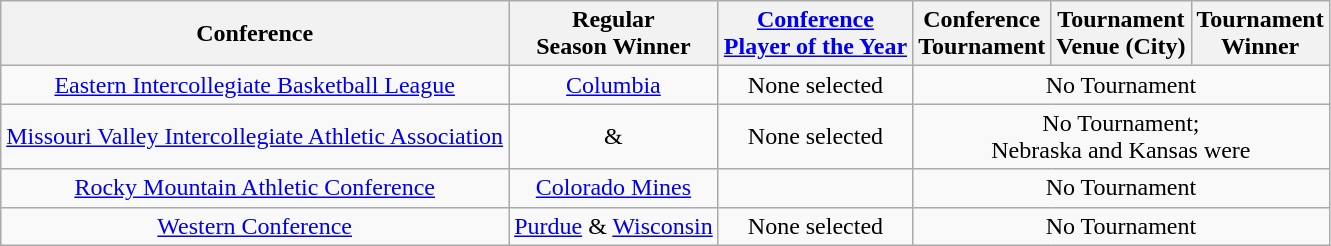<table class="wikitable" style="text-align:center;">
<tr>
<th>Conference</th>
<th>Regular <br> Season Winner</th>
<th><a href='#'>Conference <br> Player of the Year</a></th>
<th>Conference <br> Tournament</th>
<th>Tournament <br> Venue (City)</th>
<th>Tournament <br> Winner</th>
</tr>
<tr>
<td><a href='#'>Eastern Intercollegiate Basketball League</a></td>
<td><a href='#'>Columbia</a></td>
<td>None selected</td>
<td colspan=3>No Tournament</td>
</tr>
<tr>
<td><a href='#'>Missouri Valley Intercollegiate Athletic Association</a></td>
<td> & </td>
<td>None selected</td>
<td colspan=3>No Tournament;<br>Nebraska and Kansas were </td>
</tr>
<tr>
<td><a href='#'>Rocky Mountain Athletic Conference</a></td>
<td><a href='#'>Colorado Mines</a></td>
<td></td>
<td colspan=3>No Tournament</td>
</tr>
<tr>
<td><a href='#'>Western Conference</a></td>
<td><a href='#'>Purdue</a> & <a href='#'>Wisconsin</a></td>
<td>None selected</td>
<td colspan=3>No Tournament</td>
</tr>
</table>
